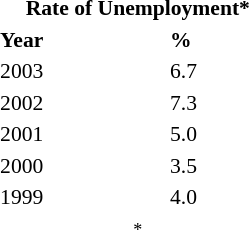<table id="toc" style="float: right; margin-left: 5em; width: 15%; font-size: 90%;" cellspacing="2">
<tr>
<td style="text-align:center;" colspan="2"><strong>Rate of Unemployment*</strong></td>
</tr>
<tr>
<td><strong>Year</strong></td>
<td><strong>%</strong></td>
</tr>
<tr>
<td>2003</td>
<td>6.7</td>
</tr>
<tr>
<td>2002</td>
<td>7.3</td>
</tr>
<tr>
<td>2001</td>
<td>5.0</td>
</tr>
<tr>
<td>2000</td>
<td>3.5</td>
</tr>
<tr>
<td>1999</td>
<td>4.0</td>
</tr>
<tr>
<td style="text-align:center;" colspan="2"><small>*</small></td>
</tr>
</table>
